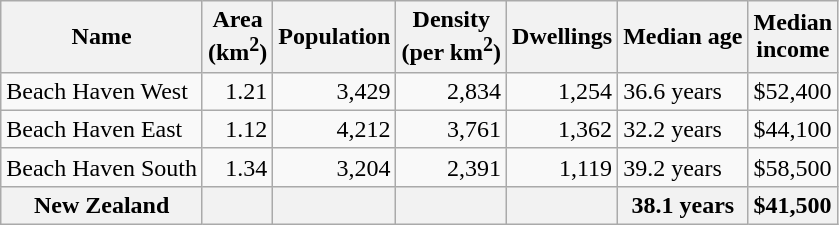<table class="wikitable">
<tr>
<th>Name</th>
<th>Area<br>(km<sup>2</sup>)</th>
<th>Population</th>
<th>Density<br>(per km<sup>2</sup>)</th>
<th>Dwellings</th>
<th>Median age</th>
<th>Median<br>income</th>
</tr>
<tr>
<td>Beach Haven West</td>
<td style="text-align:right;">1.21</td>
<td style="text-align:right;">3,429</td>
<td style="text-align:right;">2,834</td>
<td style="text-align:right;">1,254</td>
<td>36.6 years</td>
<td>$52,400</td>
</tr>
<tr>
<td>Beach Haven East</td>
<td style="text-align:right;">1.12</td>
<td style="text-align:right;">4,212</td>
<td style="text-align:right;">3,761</td>
<td style="text-align:right;">1,362</td>
<td>32.2 years</td>
<td>$44,100</td>
</tr>
<tr>
<td>Beach Haven South</td>
<td style="text-align:right;">1.34</td>
<td style="text-align:right;">3,204</td>
<td style="text-align:right;">2,391</td>
<td style="text-align:right;">1,119</td>
<td>39.2 years</td>
<td>$58,500</td>
</tr>
<tr>
<th>New Zealand</th>
<th></th>
<th></th>
<th></th>
<th></th>
<th>38.1 years</th>
<th style="text-align:left;">$41,500</th>
</tr>
</table>
